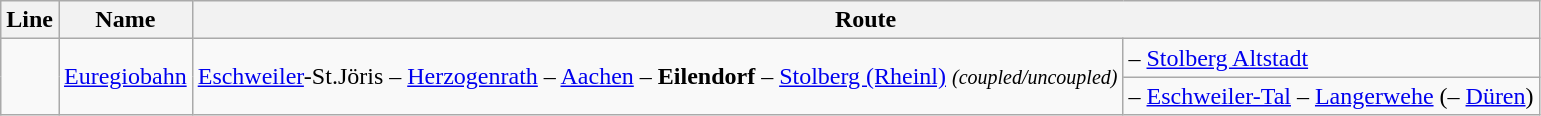<table class="wikitable">
<tr>
<th>Line</th>
<th>Name</th>
<th colspan="3">Route</th>
</tr>
<tr>
<td rowspan="2"></td>
<td rowspan="2"><a href='#'>Euregiobahn</a></td>
<td rowspan="2"><a href='#'>Eschweiler</a>-St.Jöris – <a href='#'>Herzogenrath</a> – <a href='#'>Aachen</a> – <strong>Eilendorf</strong> – <a href='#'>Stolberg (Rheinl)</a> <small><em>(coupled/uncoupled)</em></small></td>
<td>– <a href='#'>Stolberg Altstadt</a></td>
</tr>
<tr>
<td>– <a href='#'>Eschweiler-Tal</a> – <a href='#'>Langerwehe</a> (– <a href='#'>Düren</a>)</td>
</tr>
</table>
